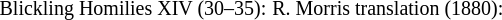<table>
<tr>
<td><small>Blickling Homilies XIV (30–35):</small><br></td>
<td><small>R. Morris translation (1880):</small><br></td>
</tr>
</table>
